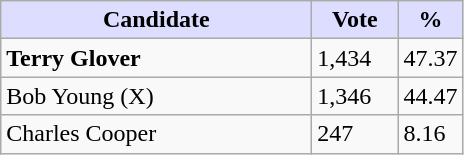<table class="wikitable">
<tr>
<th style="background:#ddf; width:200px;">Candidate</th>
<th style="background:#ddf; width:50px;">Vote</th>
<th style="background:#ddf; width:30px;">%</th>
</tr>
<tr>
<td><strong>Terry Glover</strong></td>
<td>1,434</td>
<td>47.37</td>
</tr>
<tr>
<td>Bob Young (X)</td>
<td>1,346</td>
<td>44.47</td>
</tr>
<tr>
<td>Charles Cooper</td>
<td>247</td>
<td>8.16</td>
</tr>
</table>
